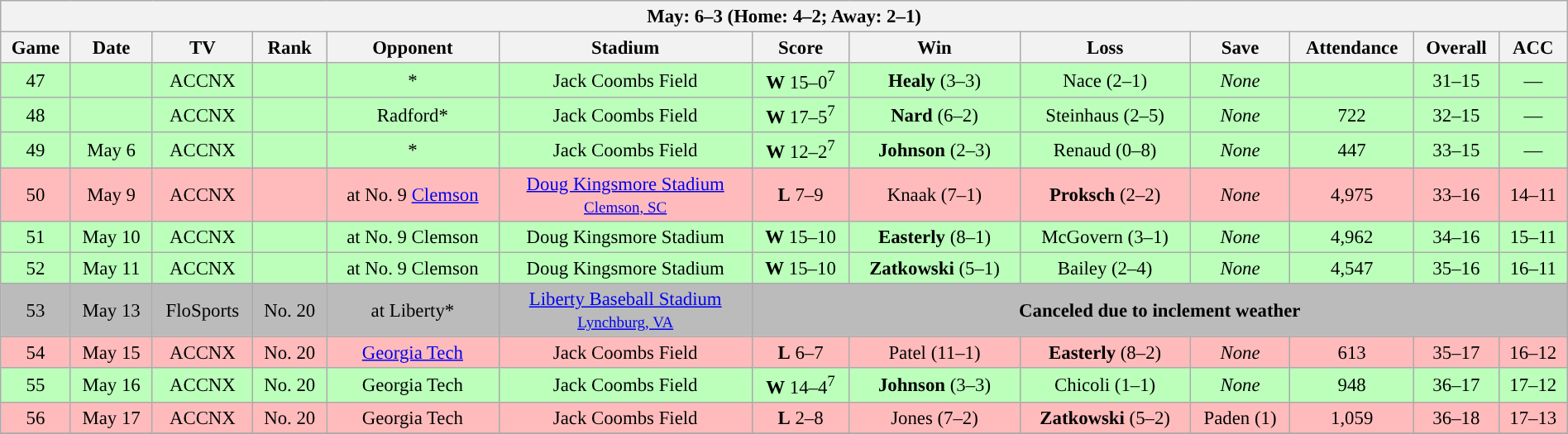<table class="wikitable collapsible" style="margin:auto; width:100%; text-align:center; font-size:95%">
<tr>
<th colspan=13>May: 6–3 (Home: 4–2; Away: 2–1)</th>
</tr>
<tr>
<th>Game</th>
<th>Date</th>
<th>TV</th>
<th>Rank</th>
<th>Opponent</th>
<th>Stadium</th>
<th>Score</th>
<th>Win</th>
<th>Loss</th>
<th>Save</th>
<th>Attendance</th>
<th>Overall</th>
<th>ACC</th>
</tr>
<tr style="background:#bfb">
<td>47</td>
<td></td>
<td>ACCNX</td>
<td></td>
<td>*</td>
<td>Jack Coombs Field</td>
<td><strong>W</strong> 15–0<sup>7</sup></td>
<td><strong>Healy</strong> (3–3)</td>
<td>Nace (2–1)</td>
<td><em>None</em></td>
<td></td>
<td>31–15</td>
<td>—</td>
</tr>
<tr style="background:#bfb">
<td>48</td>
<td></td>
<td>ACCNX</td>
<td></td>
<td>Radford*</td>
<td>Jack Coombs Field</td>
<td><strong>W</strong> 17–5<sup>7</sup></td>
<td><strong>Nard</strong> (6–2)</td>
<td>Steinhaus (2–5)</td>
<td><em>None</em></td>
<td>722</td>
<td>32–15</td>
<td>—</td>
</tr>
<tr style="background:#bfb">
<td>49</td>
<td>May 6</td>
<td>ACCNX</td>
<td></td>
<td>*</td>
<td>Jack Coombs Field</td>
<td><strong>W</strong> 12–2<sup>7</sup></td>
<td><strong>Johnson</strong> (2–3)</td>
<td>Renaud (0–8)</td>
<td><em>None</em></td>
<td>447</td>
<td>33–15</td>
<td>—</td>
</tr>
<tr style="background:#fbb">
<td>50</td>
<td>May 9</td>
<td>ACCNX</td>
<td></td>
<td>at No. 9 <a href='#'>Clemson</a></td>
<td><a href='#'>Doug Kingsmore Stadium</a><br><small><a href='#'>Clemson, SC</a></small></td>
<td><strong>L</strong> 7–9</td>
<td>Knaak (7–1)</td>
<td><strong>Proksch</strong> (2–2)</td>
<td><em>None</em></td>
<td>4,975</td>
<td>33–16</td>
<td>14–11</td>
</tr>
<tr style="background:#bfb">
<td>51</td>
<td>May 10</td>
<td>ACCNX</td>
<td></td>
<td>at No. 9 Clemson</td>
<td>Doug Kingsmore Stadium</td>
<td><strong>W</strong> 15–10</td>
<td><strong>Easterly</strong> (8–1)</td>
<td>McGovern (3–1)</td>
<td><em>None</em></td>
<td>4,962</td>
<td>34–16</td>
<td>15–11</td>
</tr>
<tr style="background:#bfb">
<td>52</td>
<td>May 11</td>
<td>ACCNX</td>
<td></td>
<td>at No. 9 Clemson</td>
<td>Doug Kingsmore Stadium</td>
<td><strong>W</strong> 15–10</td>
<td><strong>Zatkowski</strong> (5–1)</td>
<td>Bailey (2–4)</td>
<td><em>None</em></td>
<td>4,547</td>
<td>35–16</td>
<td>16–11</td>
</tr>
<tr style="background:#bbb">
<td>53</td>
<td>May 13</td>
<td>FloSports</td>
<td>No. 20</td>
<td>at Liberty*</td>
<td><a href='#'>Liberty Baseball Stadium</a><br><small><a href='#'>Lynchburg, VA</a></small></td>
<td colspan="7"><strong>Canceled due to inclement weather</strong></td>
</tr>
<tr style="background:#fbb">
<td>54</td>
<td>May 15</td>
<td>ACCNX</td>
<td>No. 20</td>
<td><a href='#'>Georgia Tech</a></td>
<td>Jack Coombs Field</td>
<td><strong>L</strong> 6–7</td>
<td>Patel (11–1)</td>
<td><strong>Easterly</strong> (8–2)</td>
<td><em>None</em></td>
<td>613</td>
<td>35–17</td>
<td>16–12</td>
</tr>
<tr style="background:#bfb">
<td>55</td>
<td>May 16</td>
<td>ACCNX</td>
<td>No. 20</td>
<td>Georgia Tech</td>
<td>Jack Coombs Field</td>
<td><strong>W</strong> 14–4<sup>7</sup></td>
<td><strong>Johnson</strong> (3–3)</td>
<td>Chicoli (1–1)</td>
<td><em>None</em></td>
<td>948</td>
<td>36–17</td>
<td>17–12</td>
</tr>
<tr style="background:#fbb">
<td>56</td>
<td>May 17</td>
<td>ACCNX</td>
<td>No. 20</td>
<td>Georgia Tech</td>
<td>Jack Coombs Field</td>
<td><strong>L</strong> 2–8</td>
<td>Jones (7–2)</td>
<td><strong>Zatkowski</strong> (5–2)</td>
<td>Paden (1)</td>
<td>1,059</td>
<td>36–18</td>
<td>17–13</td>
</tr>
<tr>
</tr>
</table>
